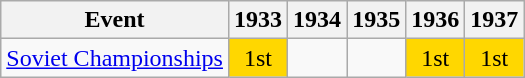<table class="wikitable" style="text-align:center">
<tr>
<th>Event</th>
<th>1933</th>
<th>1934</th>
<th>1935</th>
<th>1936</th>
<th>1937</th>
</tr>
<tr>
<td align=left><a href='#'>Soviet Championships</a></td>
<td bgcolor=gold>1st</td>
<td></td>
<td></td>
<td bgcolor=gold>1st</td>
<td bgcolor=gold>1st</td>
</tr>
</table>
